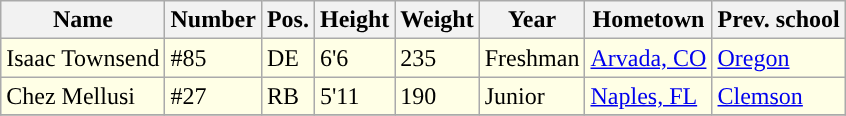<table class="wikitable sortable">
<tr>
<th>Name</th>
<th>Number</th>
<th>Pos.</th>
<th>Height</th>
<th>Weight</th>
<th>Year</th>
<th>Hometown</th>
<th class="unsortable">Prev. school</th>
</tr>
<tr style="background:#FFFFE6;">
<td>Isaac Townsend</td>
<td>#85</td>
<td>DE</td>
<td>6'6</td>
<td>235</td>
<td>Freshman </td>
<td><a href='#'>Arvada, CO</a></td>
<td><a href='#'>Oregon</a></td>
</tr>
<tr style="background:#FFFFE6;">
<td>Chez Mellusi</td>
<td>#27</td>
<td>RB</td>
<td>5'11</td>
<td>190</td>
<td>Junior</td>
<td><a href='#'>Naples, FL</a></td>
<td><a href='#'>Clemson</a></td>
</tr>
<tr>
</tr>
</table>
